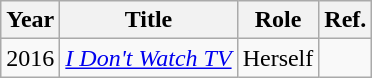<table class="wikitable">
<tr>
<th>Year</th>
<th>Title</th>
<th>Role</th>
<th>Ref.</th>
</tr>
<tr>
<td>2016</td>
<td><em><a href='#'>I Don't Watch TV</a></em></td>
<td>Herself</td>
<td style="text-align:center;"></td>
</tr>
</table>
